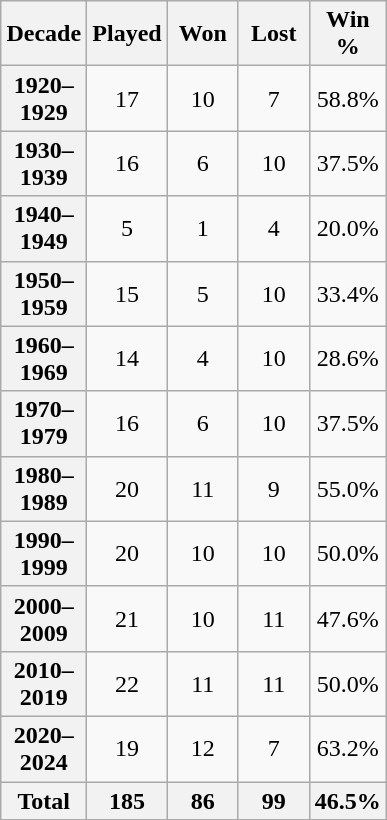<table class="wikitable sortable" style="text-align:center">
<tr>
<th width=50px>Decade</th>
<th width=40px>Played</th>
<th width=40px>Won</th>
<th width=40px>Lost</th>
<th width=40px>Win %</th>
</tr>
<tr>
<th>1920–1929</th>
<td>17</td>
<td>10</td>
<td>7</td>
<td>58.8%</td>
</tr>
<tr>
<th>1930–1939</th>
<td>16</td>
<td>6</td>
<td>10</td>
<td>37.5%</td>
</tr>
<tr>
<th>1940–1949</th>
<td>5</td>
<td>1</td>
<td>4</td>
<td>20.0%</td>
</tr>
<tr>
<th>1950–1959</th>
<td>15</td>
<td>5</td>
<td>10</td>
<td>33.4%</td>
</tr>
<tr>
<th>1960–1969</th>
<td>14</td>
<td>4</td>
<td>10</td>
<td>28.6%</td>
</tr>
<tr>
<th>1970–1979</th>
<td>16</td>
<td>6</td>
<td>10</td>
<td>37.5%</td>
</tr>
<tr>
<th>1980–1989</th>
<td>20</td>
<td>11</td>
<td>9</td>
<td>55.0%</td>
</tr>
<tr>
<th>1990–1999</th>
<td>20</td>
<td>10</td>
<td>10</td>
<td>50.0%</td>
</tr>
<tr>
<th>2000–2009</th>
<td>21</td>
<td>10</td>
<td>11</td>
<td>47.6%</td>
</tr>
<tr>
<th>2010–2019</th>
<td>22</td>
<td>11</td>
<td>11</td>
<td>50.0%</td>
</tr>
<tr>
<th>2020–2024</th>
<td>19</td>
<td>12</td>
<td>7</td>
<td>63.2%</td>
</tr>
<tr>
<th>Total</th>
<th>185</th>
<th>86</th>
<th>99</th>
<th>46.5%</th>
</tr>
</table>
